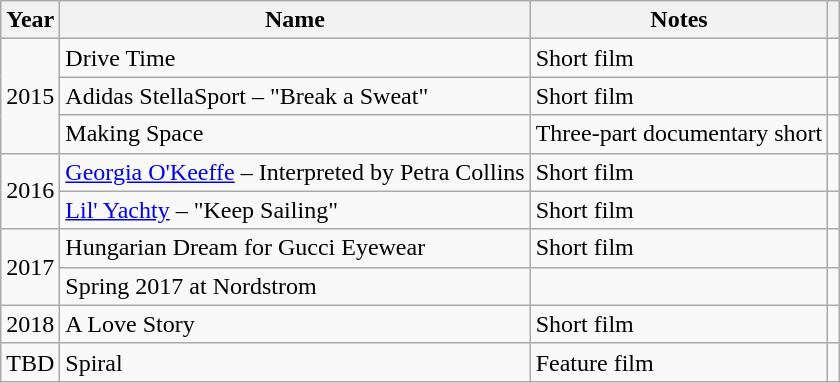<table class="wikitable">
<tr>
<th>Year</th>
<th>Name</th>
<th class="unsortable">Notes</th>
<th class="unsortable"></th>
</tr>
<tr>
<td rowspan=3>2015</td>
<td>Drive Time</td>
<td>Short film</td>
<td></td>
</tr>
<tr>
<td>Adidas StellaSport – "Break a Sweat"</td>
<td>Short film</td>
<td></td>
</tr>
<tr>
<td>Making Space</td>
<td>Three-part documentary short</td>
<td></td>
</tr>
<tr>
<td rowspan=2>2016</td>
<td><a href='#'>Georgia O'Keeffe</a> – Interpreted by Petra Collins</td>
<td>Short film</td>
<td></td>
</tr>
<tr>
<td><a href='#'>Lil' Yachty</a> –  "Keep Sailing"</td>
<td>Short film</td>
<td></td>
</tr>
<tr>
<td rowspan=2>2017</td>
<td>Hungarian Dream for Gucci Eyewear</td>
<td>Short film</td>
<td></td>
</tr>
<tr>
<td>Spring 2017 at Nordstrom</td>
<td></td>
<td></td>
</tr>
<tr>
<td>2018</td>
<td>A Love Story</td>
<td>Short film</td>
<td></td>
</tr>
<tr>
<td>TBD</td>
<td>Spiral</td>
<td>Feature film</td>
<td></td>
</tr>
</table>
